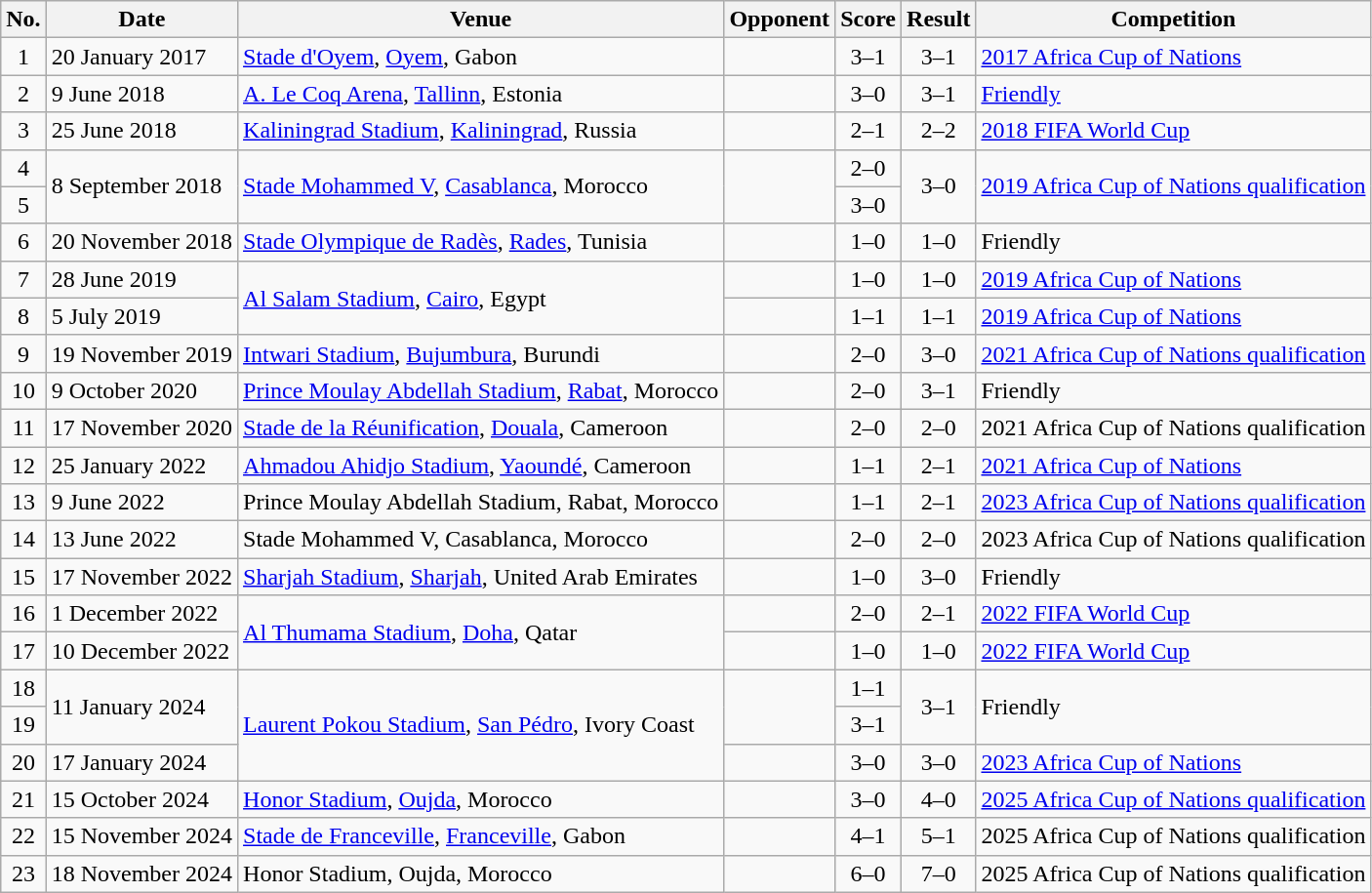<table class="wikitable sortable">
<tr>
<th scope="col">No.</th>
<th scope="col">Date</th>
<th scope="col">Venue</th>
<th scope="col">Opponent</th>
<th scope="col">Score</th>
<th scope="col">Result</th>
<th scope="col">Competition</th>
</tr>
<tr>
<td align="center">1</td>
<td>20 January 2017</td>
<td><a href='#'>Stade d'Oyem</a>, <a href='#'>Oyem</a>, Gabon</td>
<td></td>
<td align="center">3–1</td>
<td align="center">3–1</td>
<td><a href='#'>2017 Africa Cup of Nations</a></td>
</tr>
<tr>
<td align="center">2</td>
<td>9 June 2018</td>
<td><a href='#'>A. Le Coq Arena</a>, <a href='#'>Tallinn</a>, Estonia</td>
<td></td>
<td align="center">3–0</td>
<td align="center">3–1</td>
<td><a href='#'>Friendly</a></td>
</tr>
<tr>
<td align="center">3</td>
<td>25 June 2018</td>
<td><a href='#'>Kaliningrad Stadium</a>, <a href='#'>Kaliningrad</a>, Russia</td>
<td></td>
<td align="center">2–1</td>
<td align="center">2–2</td>
<td><a href='#'>2018 FIFA World Cup</a></td>
</tr>
<tr>
<td align="center">4</td>
<td rowspan="2">8 September 2018</td>
<td rowspan="2"><a href='#'>Stade Mohammed V</a>, <a href='#'>Casablanca</a>, Morocco</td>
<td rowspan="2"></td>
<td align="center">2–0</td>
<td rowspan="2" align="center">3–0</td>
<td rowspan="2"><a href='#'>2019 Africa Cup of Nations qualification</a></td>
</tr>
<tr>
<td align="center">5</td>
<td align="center">3–0</td>
</tr>
<tr>
<td align="center">6</td>
<td>20 November 2018</td>
<td><a href='#'>Stade Olympique de Radès</a>, <a href='#'>Rades</a>, Tunisia</td>
<td></td>
<td align="center">1–0</td>
<td align="center">1–0</td>
<td>Friendly</td>
</tr>
<tr>
<td align="center">7</td>
<td>28 June 2019</td>
<td rowspan="2"><a href='#'>Al Salam Stadium</a>, <a href='#'>Cairo</a>, Egypt</td>
<td></td>
<td align="center">1–0</td>
<td align="center">1–0</td>
<td><a href='#'>2019 Africa Cup of Nations</a></td>
</tr>
<tr>
<td align="center">8</td>
<td>5 July 2019</td>
<td></td>
<td align="center">1–1</td>
<td align="center">1–1 </td>
<td><a href='#'>2019 Africa Cup of Nations</a></td>
</tr>
<tr>
<td align="center">9</td>
<td>19 November 2019</td>
<td><a href='#'>Intwari Stadium</a>, <a href='#'>Bujumbura</a>, Burundi</td>
<td></td>
<td align="center">2–0</td>
<td align="center">3–0</td>
<td><a href='#'>2021 Africa Cup of Nations qualification</a></td>
</tr>
<tr>
<td align="center">10</td>
<td>9 October 2020</td>
<td><a href='#'>Prince Moulay Abdellah Stadium</a>, <a href='#'>Rabat</a>, Morocco</td>
<td></td>
<td align="center">2–0</td>
<td align="center">3–1</td>
<td>Friendly</td>
</tr>
<tr>
<td align="center">11</td>
<td>17 November 2020</td>
<td><a href='#'>Stade de la Réunification</a>, <a href='#'>Douala</a>, Cameroon</td>
<td></td>
<td align="center">2–0</td>
<td align="center">2–0</td>
<td>2021 Africa Cup of Nations qualification</td>
</tr>
<tr>
<td align="center">12</td>
<td>25 January 2022</td>
<td><a href='#'>Ahmadou Ahidjo Stadium</a>, <a href='#'>Yaoundé</a>, Cameroon</td>
<td></td>
<td align="center">1–1</td>
<td align="center">2–1</td>
<td><a href='#'>2021 Africa Cup of Nations</a></td>
</tr>
<tr>
<td align="center">13</td>
<td>9 June 2022</td>
<td>Prince Moulay Abdellah Stadium, Rabat, Morocco</td>
<td></td>
<td align="center">1–1</td>
<td align="center">2–1</td>
<td><a href='#'>2023 Africa Cup of Nations qualification</a></td>
</tr>
<tr>
<td align="center">14</td>
<td>13 June 2022</td>
<td>Stade Mohammed V, Casablanca, Morocco</td>
<td></td>
<td align="center">2–0</td>
<td align="center">2–0</td>
<td>2023 Africa Cup of Nations qualification</td>
</tr>
<tr>
<td align="center">15</td>
<td>17 November 2022</td>
<td><a href='#'>Sharjah Stadium</a>, <a href='#'>Sharjah</a>, United Arab Emirates</td>
<td></td>
<td align="center">1–0</td>
<td align="center">3–0</td>
<td>Friendly</td>
</tr>
<tr>
<td align="center">16</td>
<td>1 December 2022</td>
<td rowspan="2"><a href='#'>Al Thumama Stadium</a>, <a href='#'>Doha</a>, Qatar</td>
<td></td>
<td align="center">2–0</td>
<td align="center">2–1</td>
<td><a href='#'>2022 FIFA World Cup</a></td>
</tr>
<tr>
<td align="center">17</td>
<td>10 December 2022</td>
<td></td>
<td align="center">1–0</td>
<td align="center">1–0</td>
<td><a href='#'>2022 FIFA World Cup</a></td>
</tr>
<tr>
<td align="center">18</td>
<td rowspan="2">11 January 2024</td>
<td rowspan="3"><a href='#'>Laurent Pokou Stadium</a>, <a href='#'>San Pédro</a>, Ivory Coast</td>
<td rowspan="2"></td>
<td align="center">1–1</td>
<td rowspan="2" align="center">3–1</td>
<td rowspan="2">Friendly</td>
</tr>
<tr>
<td align="center">19</td>
<td align="center">3–1</td>
</tr>
<tr>
<td align="center">20</td>
<td>17 January 2024</td>
<td></td>
<td align="center">3–0</td>
<td align="center">3–0</td>
<td><a href='#'>2023 Africa Cup of Nations</a></td>
</tr>
<tr>
<td align="center">21</td>
<td>15 October 2024</td>
<td><a href='#'>Honor Stadium</a>, <a href='#'>Oujda</a>, Morocco</td>
<td></td>
<td align="center">3–0</td>
<td align="center">4–0</td>
<td><a href='#'>2025 Africa Cup of Nations qualification</a></td>
</tr>
<tr>
<td align="center">22</td>
<td>15 November 2024</td>
<td><a href='#'>Stade de Franceville</a>, <a href='#'>Franceville</a>, Gabon</td>
<td></td>
<td align="center">4–1</td>
<td align="center">5–1</td>
<td>2025 Africa Cup of Nations qualification</td>
</tr>
<tr>
<td align="center">23</td>
<td>18 November 2024</td>
<td>Honor Stadium, Oujda, Morocco</td>
<td></td>
<td align="center">6–0</td>
<td align="center">7–0</td>
<td>2025 Africa Cup of Nations qualification</td>
</tr>
</table>
